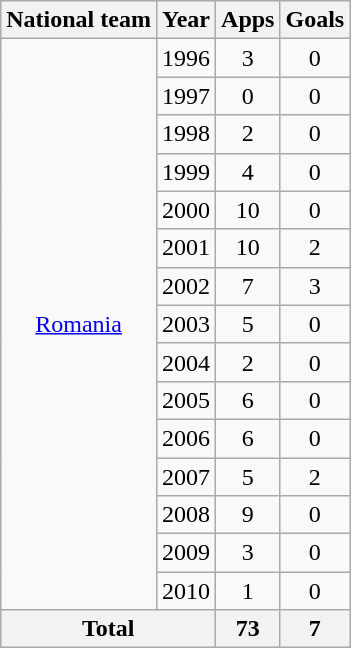<table class="wikitable" style="text-align:center">
<tr>
<th>National team</th>
<th>Year</th>
<th>Apps</th>
<th>Goals</th>
</tr>
<tr>
<td rowspan="15"><a href='#'>Romania</a></td>
<td>1996</td>
<td>3</td>
<td>0</td>
</tr>
<tr>
<td>1997</td>
<td>0</td>
<td>0</td>
</tr>
<tr>
<td>1998</td>
<td>2</td>
<td>0</td>
</tr>
<tr>
<td>1999</td>
<td>4</td>
<td>0</td>
</tr>
<tr>
<td>2000</td>
<td>10</td>
<td>0</td>
</tr>
<tr>
<td>2001</td>
<td>10</td>
<td>2</td>
</tr>
<tr>
<td>2002</td>
<td>7</td>
<td>3</td>
</tr>
<tr>
<td>2003</td>
<td>5</td>
<td>0</td>
</tr>
<tr>
<td>2004</td>
<td>2</td>
<td>0</td>
</tr>
<tr>
<td>2005</td>
<td>6</td>
<td>0</td>
</tr>
<tr>
<td>2006</td>
<td>6</td>
<td>0</td>
</tr>
<tr>
<td>2007</td>
<td>5</td>
<td>2</td>
</tr>
<tr>
<td>2008</td>
<td>9</td>
<td>0</td>
</tr>
<tr>
<td>2009</td>
<td>3</td>
<td>0</td>
</tr>
<tr>
<td>2010</td>
<td>1</td>
<td>0</td>
</tr>
<tr>
<th colspan="2">Total</th>
<th>73</th>
<th>7</th>
</tr>
</table>
